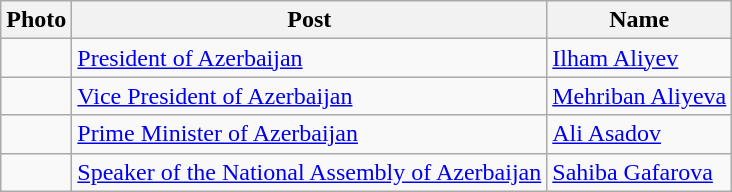<table class="wikitable">
<tr>
<th>Photo</th>
<th>Post</th>
<th>Name</th>
</tr>
<tr>
<td></td>
<td><a href='#'>President of Azerbaijan</a></td>
<td><a href='#'>Ilham Aliyev</a></td>
</tr>
<tr>
<td></td>
<td><a href='#'>Vice President of Azerbaijan</a></td>
<td><a href='#'>Mehriban Aliyeva</a></td>
</tr>
<tr>
<td></td>
<td><a href='#'>Prime Minister of Azerbaijan</a></td>
<td><a href='#'>Ali Asadov</a></td>
</tr>
<tr>
<td></td>
<td><a href='#'>Speaker of the National Assembly of Azerbaijan</a></td>
<td><a href='#'>Sahiba Gafarova</a></td>
</tr>
</table>
